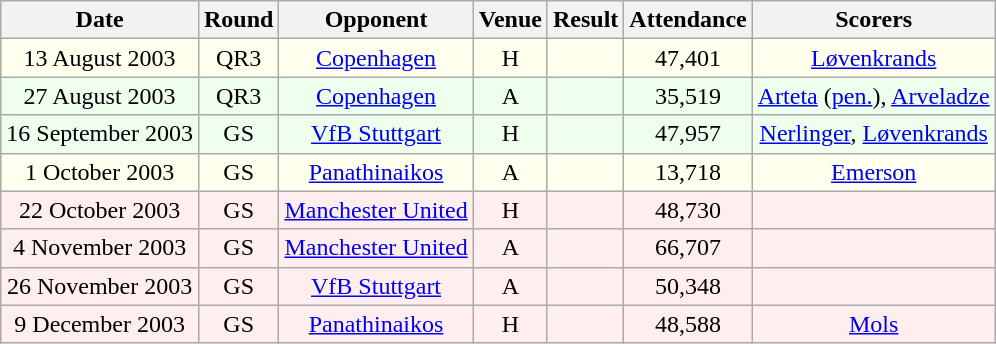<table class="wikitable sortable" style="font-size:100%; text-align:center">
<tr>
<th>Date</th>
<th>Round</th>
<th>Opponent</th>
<th>Venue</th>
<th>Result</th>
<th>Attendance</th>
<th>Scorers</th>
</tr>
<tr bgcolor = "#FFFFEE">
<td>13 August 2003</td>
<td>QR3</td>
<td> <a href='#'>Copenhagen</a></td>
<td>H</td>
<td></td>
<td>47,401</td>
<td><a href='#'>Løvenkrands</a></td>
</tr>
<tr bgcolor = "#EEFFEE">
<td>27 August 2003</td>
<td>QR3</td>
<td> <a href='#'>Copenhagen</a></td>
<td>A</td>
<td></td>
<td>35,519</td>
<td><a href='#'>Arteta</a> (<a href='#'>pen.</a>), <a href='#'>Arveladze</a></td>
</tr>
<tr bgcolor = "#EEFFEE">
<td>16 September 2003</td>
<td>GS</td>
<td> <a href='#'>VfB Stuttgart</a></td>
<td>H</td>
<td></td>
<td>47,957</td>
<td><a href='#'>Nerlinger</a>, <a href='#'>Løvenkrands</a></td>
</tr>
<tr bgcolor = "#FFFFEE">
<td>1 October 2003</td>
<td>GS</td>
<td> <a href='#'>Panathinaikos</a></td>
<td>A</td>
<td></td>
<td>13,718</td>
<td><a href='#'>Emerson</a></td>
</tr>
<tr bgcolor = "#FFEEEE">
<td>22 October 2003</td>
<td>GS</td>
<td> <a href='#'>Manchester United</a></td>
<td>H</td>
<td></td>
<td>48,730</td>
<td></td>
</tr>
<tr bgcolor = "#FFEEEE">
<td>4 November 2003</td>
<td>GS</td>
<td> <a href='#'>Manchester United</a></td>
<td>A</td>
<td></td>
<td>66,707</td>
<td></td>
</tr>
<tr bgcolor = "#FFEEEE">
<td>26 November 2003</td>
<td>GS</td>
<td> <a href='#'>VfB Stuttgart</a></td>
<td>A</td>
<td></td>
<td>50,348</td>
<td></td>
</tr>
<tr bgcolor = "#FFEEEE">
<td>9 December 2003</td>
<td>GS</td>
<td> <a href='#'>Panathinaikos</a></td>
<td>H</td>
<td></td>
<td>48,588</td>
<td><a href='#'>Mols</a></td>
</tr>
</table>
